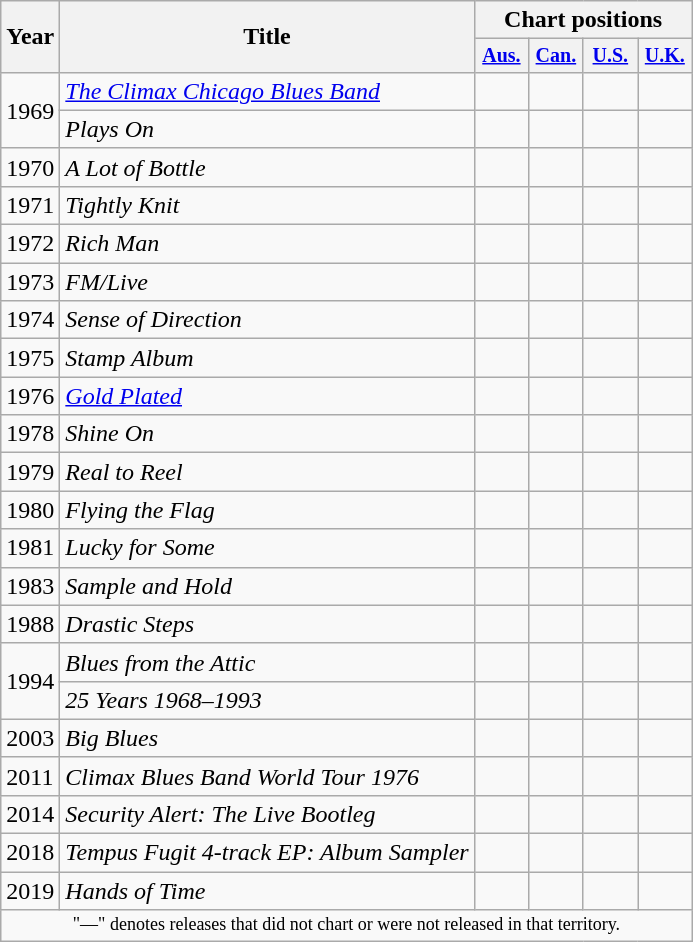<table class=wikitable>
<tr>
<th rowspan="2">Year</th>
<th rowspan="2">Title</th>
<th colspan="4">Chart positions</th>
</tr>
<tr style="font-size:smaller;">
<th width="30"><a href='#'>Aus.</a><br></th>
<th width="30"><a href='#'>Can.</a><br></th>
<th width="30"><a href='#'>U.S.</a><br></th>
<th width="30"><a href='#'>U.K.</a><br></th>
</tr>
<tr>
<td rowspan="2">1969</td>
<td><em><a href='#'>The Climax Chicago Blues Band</a></em></td>
<td></td>
<td></td>
<td></td>
<td></td>
</tr>
<tr>
<td><em>Plays On</em></td>
<td></td>
<td></td>
<td></td>
<td></td>
</tr>
<tr>
<td>1970</td>
<td><em>A Lot of Bottle</em></td>
<td></td>
<td></td>
<td></td>
<td></td>
</tr>
<tr>
<td>1971</td>
<td><em>Tightly Knit</em></td>
<td></td>
<td></td>
<td></td>
<td></td>
</tr>
<tr>
<td>1972</td>
<td><em>Rich Man</em></td>
<td></td>
<td></td>
<td></td>
<td></td>
</tr>
<tr>
<td>1973</td>
<td><em>FM/Live</em></td>
<td></td>
<td></td>
<td></td>
<td></td>
</tr>
<tr>
<td>1974</td>
<td><em>Sense of Direction</em></td>
<td></td>
<td></td>
<td></td>
<td></td>
</tr>
<tr>
<td>1975</td>
<td><em>Stamp Album</em></td>
<td></td>
<td></td>
<td></td>
<td></td>
</tr>
<tr>
<td>1976</td>
<td><em><a href='#'>Gold Plated</a></em></td>
<td></td>
<td></td>
<td></td>
<td></td>
</tr>
<tr>
<td>1978</td>
<td><em>Shine On</em></td>
<td></td>
<td></td>
<td></td>
<td></td>
</tr>
<tr>
<td>1979</td>
<td><em>Real to Reel</em></td>
<td></td>
<td></td>
<td></td>
<td></td>
</tr>
<tr>
<td>1980</td>
<td><em>Flying the Flag</em></td>
<td></td>
<td></td>
<td></td>
<td></td>
</tr>
<tr>
<td>1981</td>
<td><em>Lucky for Some</em></td>
<td></td>
<td></td>
<td></td>
<td></td>
</tr>
<tr>
<td>1983</td>
<td><em>Sample and Hold</em></td>
<td></td>
<td></td>
<td></td>
<td></td>
</tr>
<tr>
<td>1988</td>
<td><em>Drastic Steps</em></td>
<td></td>
<td></td>
<td></td>
<td></td>
</tr>
<tr>
<td rowspan="2">1994</td>
<td><em>Blues from the Attic</em></td>
<td></td>
<td></td>
<td></td>
<td></td>
</tr>
<tr>
<td><em>25 Years 1968–1993</em></td>
<td></td>
<td></td>
<td></td>
<td></td>
</tr>
<tr>
<td>2003</td>
<td><em>Big Blues</em></td>
<td></td>
<td></td>
<td></td>
<td></td>
</tr>
<tr>
<td>2011</td>
<td><em>Climax Blues Band World Tour 1976</em></td>
<td></td>
<td></td>
<td></td>
<td></td>
</tr>
<tr>
<td>2014</td>
<td><em>Security Alert: The Live Bootleg</em></td>
<td></td>
<td></td>
<td></td>
<td></td>
</tr>
<tr>
<td>2018</td>
<td><em>Tempus Fugit 4-track EP: Album Sampler</em></td>
<td></td>
<td></td>
<td></td>
<td></td>
</tr>
<tr>
<td>2019</td>
<td><em>Hands of Time</em></td>
<td></td>
<td></td>
<td></td>
<td></td>
</tr>
<tr>
<td colspan="10" style="text-align:center; font-size:9pt;">"—" denotes releases that did not chart or were not released in that territory.</td>
</tr>
</table>
